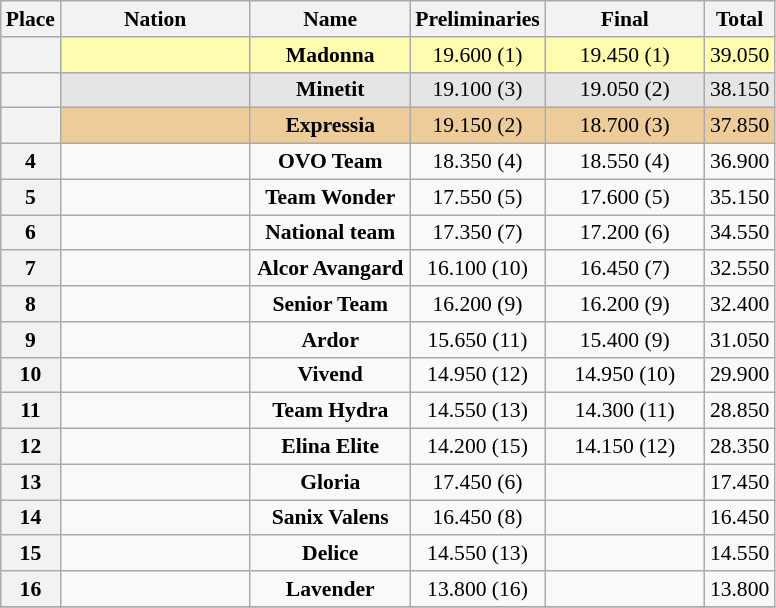<table class="wikitable sortable" style="text-align:center; font-size:90%">
<tr>
<th scope="col" style="width:20px;">Place</th>
<th ! scope="col" style="width:120px;">Nation</th>
<th ! scope="col" style="width:100px;">Name</th>
<th ! scope="col" style="width:60px;">Preliminaries</th>
<th ! scope="col" style="width:100px;">Final</th>
<th ! scope=col>Total</th>
</tr>
<tr bgcolor=fffcaf>
<th scope=row></th>
<td align=left></td>
<td><strong>Madonna</strong></td>
<td>19.600 (1)</td>
<td>19.450 (1)</td>
<td>39.050</td>
</tr>
<tr bgcolor=e5e5e5>
<th scope=row></th>
<td align=left></td>
<td><strong>Minetit</strong></td>
<td>19.100 (3)</td>
<td>19.050 (2)</td>
<td>38.150</td>
</tr>
<tr bgcolor=eecc99>
<th scope=row></th>
<td align=left></td>
<td><strong>Expressia</strong></td>
<td>19.150 (2)</td>
<td>18.700 (3)</td>
<td>37.850</td>
</tr>
<tr>
<th scope=row>4</th>
<td align=left></td>
<td><strong>OVO Team</strong></td>
<td>18.350 (4)</td>
<td>18.550 (4)</td>
<td>36.900</td>
</tr>
<tr>
<th scope=row>5</th>
<td align=left></td>
<td><strong>Team Wonder</strong></td>
<td>17.550 (5)</td>
<td>17.600 (5)</td>
<td>35.150</td>
</tr>
<tr>
<th scope=row>6</th>
<td align=left></td>
<td><strong>National team</strong></td>
<td>17.350 (7)</td>
<td>17.200 (6)</td>
<td>34.550</td>
</tr>
<tr>
<th scope=row>7</th>
<td align=left></td>
<td><strong>Alcor Avangard</strong></td>
<td>16.100 (10)</td>
<td>16.450 (7)</td>
<td>32.550</td>
</tr>
<tr>
<th scope=row>8</th>
<td align=left></td>
<td><strong>Senior Team</strong></td>
<td>16.200 (9)</td>
<td>16.200 (9)</td>
<td>32.400</td>
</tr>
<tr>
<th scope=row>9</th>
<td align=left></td>
<td><strong>Ardor</strong></td>
<td>15.650 (11)</td>
<td>15.400 (9)</td>
<td>31.050</td>
</tr>
<tr>
<th scope=row>10</th>
<td align=left></td>
<td><strong>Vivend</strong></td>
<td>14.950 (12)</td>
<td>14.950 (10)</td>
<td>29.900</td>
</tr>
<tr>
<th scope=row>11</th>
<td align=left></td>
<td><strong>Team Hydra</strong></td>
<td>14.550 (13)</td>
<td>14.300 (11)</td>
<td>28.850</td>
</tr>
<tr>
<th scope=row>12</th>
<td align=left></td>
<td><strong>Elina Elite</strong></td>
<td>14.200 (15)</td>
<td>14.150 (12)</td>
<td>28.350</td>
</tr>
<tr>
<th scope=row>13</th>
<td align=left></td>
<td><strong>Gloria</strong></td>
<td>17.450 (6)</td>
<td></td>
<td>17.450</td>
</tr>
<tr>
<th scope=row>14</th>
<td align=left></td>
<td><strong>Sanix Valens</strong></td>
<td>16.450 (8)</td>
<td></td>
<td>16.450</td>
</tr>
<tr>
<th scope=row>15</th>
<td align=left></td>
<td><strong>Delice</strong></td>
<td>14.550 (13)</td>
<td></td>
<td>14.550</td>
</tr>
<tr>
<th scope=row>16</th>
<td align=left></td>
<td><strong>Lavender</strong></td>
<td>13.800 (16)</td>
<td></td>
<td>13.800</td>
</tr>
<tr>
</tr>
</table>
